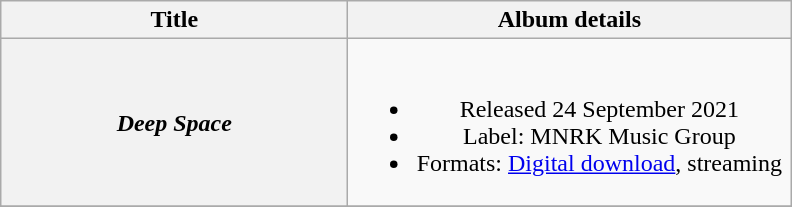<table class="wikitable plainrowheaders" style="text-align:center;">
<tr>
<th scope="col" style="width:14em;">Title</th>
<th scope="col" style="width:18em;">Album details</th>
</tr>
<tr>
<th scope="row"><em>Deep Space</em></th>
<td><br><ul><li>Released 24 September 2021</li><li>Label: MNRK Music Group</li><li>Formats: <a href='#'>Digital download</a>, streaming</li></ul></td>
</tr>
<tr>
</tr>
</table>
